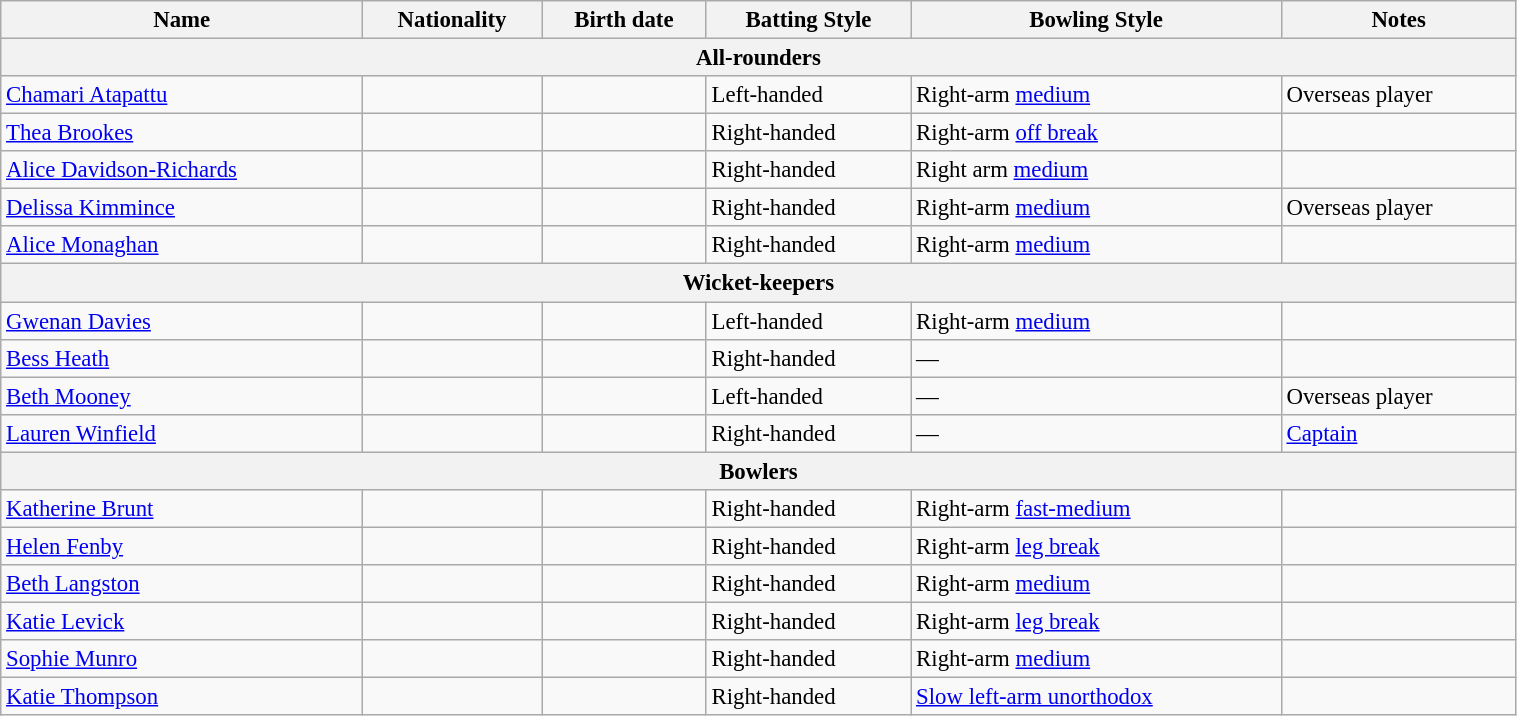<table class="wikitable"  style="font-size:95%; width:80%;">
<tr>
<th>Name</th>
<th>Nationality</th>
<th>Birth date</th>
<th>Batting Style</th>
<th>Bowling Style</th>
<th>Notes</th>
</tr>
<tr>
<th colspan="7">All-rounders</th>
</tr>
<tr>
<td><a href='#'>Chamari Atapattu</a></td>
<td></td>
<td></td>
<td>Left-handed</td>
<td>Right-arm <a href='#'>medium</a></td>
<td>Overseas player</td>
</tr>
<tr>
<td><a href='#'>Thea Brookes</a></td>
<td></td>
<td></td>
<td>Right-handed</td>
<td>Right-arm <a href='#'>off break</a></td>
<td></td>
</tr>
<tr>
<td><a href='#'>Alice Davidson-Richards</a></td>
<td></td>
<td></td>
<td>Right-handed</td>
<td>Right arm <a href='#'>medium</a></td>
<td></td>
</tr>
<tr>
<td><a href='#'>Delissa Kimmince</a></td>
<td></td>
<td></td>
<td>Right-handed</td>
<td>Right-arm <a href='#'>medium</a></td>
<td>Overseas player</td>
</tr>
<tr>
<td><a href='#'>Alice Monaghan</a></td>
<td></td>
<td></td>
<td>Right-handed</td>
<td>Right-arm <a href='#'>medium</a></td>
<td></td>
</tr>
<tr>
<th colspan="7">Wicket-keepers</th>
</tr>
<tr>
<td><a href='#'>Gwenan Davies</a></td>
<td></td>
<td></td>
<td>Left-handed</td>
<td>Right-arm <a href='#'>medium</a></td>
<td></td>
</tr>
<tr>
<td><a href='#'>Bess Heath</a></td>
<td></td>
<td></td>
<td>Right-handed</td>
<td>—</td>
<td></td>
</tr>
<tr>
<td><a href='#'>Beth Mooney</a></td>
<td></td>
<td></td>
<td>Left-handed</td>
<td>—</td>
<td>Overseas player</td>
</tr>
<tr>
<td><a href='#'>Lauren Winfield</a></td>
<td></td>
<td></td>
<td>Right-handed</td>
<td>—</td>
<td><a href='#'>Captain</a></td>
</tr>
<tr>
<th colspan="7">Bowlers</th>
</tr>
<tr>
<td><a href='#'>Katherine Brunt</a></td>
<td></td>
<td></td>
<td>Right-handed</td>
<td>Right-arm <a href='#'>fast-medium</a></td>
<td></td>
</tr>
<tr>
<td><a href='#'>Helen Fenby</a></td>
<td></td>
<td></td>
<td>Right-handed</td>
<td>Right-arm <a href='#'>leg break</a></td>
<td></td>
</tr>
<tr>
<td><a href='#'>Beth Langston</a></td>
<td></td>
<td></td>
<td>Right-handed</td>
<td>Right-arm <a href='#'>medium</a></td>
<td></td>
</tr>
<tr>
<td><a href='#'>Katie Levick</a></td>
<td></td>
<td></td>
<td>Right-handed</td>
<td>Right-arm <a href='#'>leg break</a></td>
<td></td>
</tr>
<tr>
<td><a href='#'>Sophie Munro</a></td>
<td></td>
<td></td>
<td>Right-handed</td>
<td>Right-arm <a href='#'>medium</a></td>
<td></td>
</tr>
<tr>
<td><a href='#'>Katie Thompson</a></td>
<td></td>
<td></td>
<td>Right-handed</td>
<td><a href='#'>Slow left-arm unorthodox</a></td>
<td></td>
</tr>
</table>
